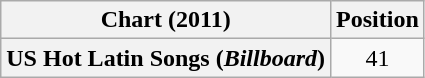<table class="wikitable plainrowheaders" style="text-align:center">
<tr>
<th scope="col">Chart (2011)</th>
<th scope="col">Position</th>
</tr>
<tr>
<th scope="row">US Hot Latin Songs (<em>Billboard</em>)</th>
<td>41</td>
</tr>
</table>
